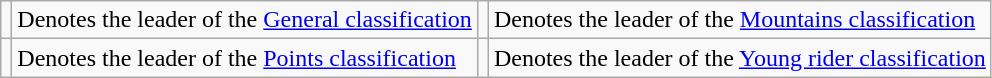<table class="wikitable">
<tr>
<td></td>
<td>Denotes the leader of the <a href='#'>General classification</a></td>
<td></td>
<td>Denotes the leader of the <a href='#'>Mountains classification</a></td>
</tr>
<tr>
<td></td>
<td>Denotes the leader of the <a href='#'>Points classification</a></td>
<td></td>
<td>Denotes the leader of the <a href='#'>Young rider classification</a></td>
</tr>
</table>
